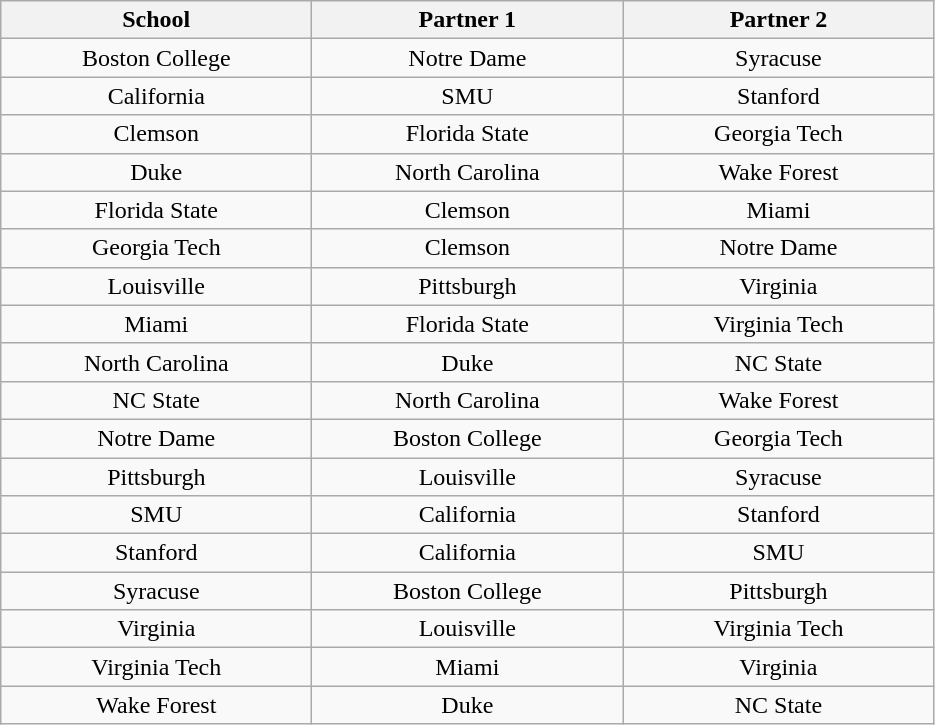<table class="wikitable sortable" style="text-align: center;">
<tr>
<th style="width:200px;">School</th>
<th style="width:200px;">Partner 1</th>
<th style="width:200px;">Partner 2</th>
</tr>
<tr>
<td>Boston College</td>
<td>Notre Dame</td>
<td>Syracuse</td>
</tr>
<tr>
<td>California</td>
<td>SMU</td>
<td>Stanford</td>
</tr>
<tr>
<td>Clemson</td>
<td>Florida State</td>
<td>Georgia Tech</td>
</tr>
<tr>
<td>Duke</td>
<td>North Carolina</td>
<td>Wake Forest</td>
</tr>
<tr>
<td>Florida State</td>
<td>Clemson</td>
<td>Miami</td>
</tr>
<tr>
<td>Georgia Tech</td>
<td>Clemson</td>
<td>Notre Dame</td>
</tr>
<tr>
<td>Louisville</td>
<td>Pittsburgh</td>
<td>Virginia</td>
</tr>
<tr>
<td>Miami</td>
<td>Florida State</td>
<td>Virginia Tech</td>
</tr>
<tr>
<td>North Carolina</td>
<td>Duke</td>
<td>NC State</td>
</tr>
<tr>
<td>NC State</td>
<td>North Carolina</td>
<td>Wake Forest</td>
</tr>
<tr>
<td>Notre Dame</td>
<td>Boston College</td>
<td>Georgia Tech</td>
</tr>
<tr>
<td>Pittsburgh</td>
<td>Louisville</td>
<td>Syracuse</td>
</tr>
<tr>
<td>SMU</td>
<td>California</td>
<td>Stanford</td>
</tr>
<tr>
<td>Stanford</td>
<td>California</td>
<td>SMU</td>
</tr>
<tr>
<td>Syracuse</td>
<td>Boston College</td>
<td>Pittsburgh</td>
</tr>
<tr>
<td>Virginia</td>
<td>Louisville</td>
<td>Virginia Tech</td>
</tr>
<tr>
<td>Virginia Tech</td>
<td>Miami</td>
<td>Virginia</td>
</tr>
<tr>
<td>Wake Forest</td>
<td>Duke</td>
<td>NC State</td>
</tr>
</table>
